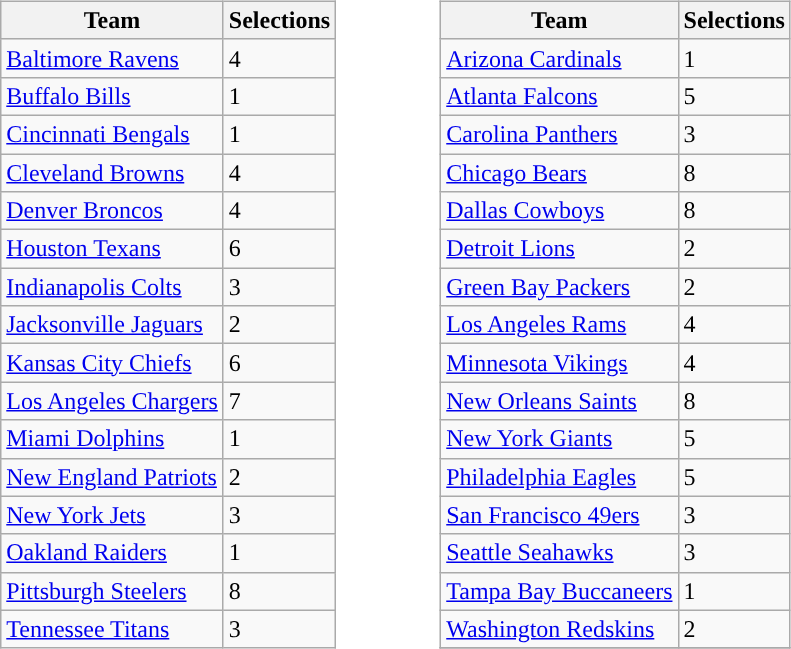<table border=0>
<tr valign="top">
<td style="padding-left:50px;"><br><table class="wikitable sortable">
<tr>
<th>Team</th>
<th>Selections</th>
</tr>
<tr>
<td><a href='#'>Baltimore Ravens</a></td>
<td>4</td>
</tr>
<tr>
<td><a href='#'>Buffalo Bills</a></td>
<td>1</td>
</tr>
<tr>
<td><a href='#'>Cincinnati Bengals</a></td>
<td>1</td>
</tr>
<tr>
<td><a href='#'>Cleveland Browns</a></td>
<td>4</td>
</tr>
<tr>
<td><a href='#'>Denver Broncos</a></td>
<td>4</td>
</tr>
<tr>
<td><a href='#'>Houston Texans</a></td>
<td>6</td>
</tr>
<tr>
<td><a href='#'>Indianapolis Colts</a></td>
<td>3</td>
</tr>
<tr>
<td><a href='#'>Jacksonville Jaguars</a></td>
<td>2</td>
</tr>
<tr>
<td><a href='#'>Kansas City Chiefs</a></td>
<td>6</td>
</tr>
<tr>
<td><a href='#'>Los Angeles Chargers</a></td>
<td>7</td>
</tr>
<tr>
<td><a href='#'>Miami Dolphins</a></td>
<td>1</td>
</tr>
<tr>
<td><a href='#'>New England Patriots</a></td>
<td>2</td>
</tr>
<tr>
<td><a href='#'>New York Jets</a></td>
<td>3</td>
</tr>
<tr>
<td><a href='#'>Oakland Raiders</a></td>
<td>1</td>
</tr>
<tr>
<td><a href='#'>Pittsburgh Steelers</a></td>
<td>8</td>
</tr>
<tr>
<td><a href='#'>Tennessee Titans</a></td>
<td>3</td>
</tr>
</table>
</td>
<td style="padding-left:50px;"><br><table class="wikitable sortable">
<tr>
<th>Team</th>
<th>Selections</th>
</tr>
<tr>
<td><a href='#'>Arizona Cardinals</a></td>
<td>1</td>
</tr>
<tr>
<td><a href='#'>Atlanta Falcons</a></td>
<td>5</td>
</tr>
<tr>
<td><a href='#'>Carolina Panthers</a></td>
<td>3</td>
</tr>
<tr>
<td><a href='#'>Chicago Bears</a></td>
<td>8</td>
</tr>
<tr>
<td><a href='#'>Dallas Cowboys</a></td>
<td>8</td>
</tr>
<tr>
<td><a href='#'>Detroit Lions</a></td>
<td>2</td>
</tr>
<tr>
<td><a href='#'>Green Bay Packers</a></td>
<td>2</td>
</tr>
<tr>
<td><a href='#'>Los Angeles Rams</a></td>
<td>4</td>
</tr>
<tr>
<td><a href='#'>Minnesota Vikings</a></td>
<td>4</td>
</tr>
<tr>
<td><a href='#'>New Orleans Saints</a></td>
<td>8</td>
</tr>
<tr>
<td><a href='#'>New York Giants</a></td>
<td>5</td>
</tr>
<tr>
<td><a href='#'>Philadelphia Eagles</a></td>
<td>5</td>
</tr>
<tr>
<td><a href='#'>San Francisco 49ers</a></td>
<td>3</td>
</tr>
<tr>
<td><a href='#'>Seattle Seahawks</a></td>
<td>3</td>
</tr>
<tr>
<td><a href='#'>Tampa Bay Buccaneers</a></td>
<td>1</td>
</tr>
<tr>
<td><a href='#'>Washington Redskins</a></td>
<td>2</td>
</tr>
<tr>
</tr>
</table>
</td>
</tr>
</table>
